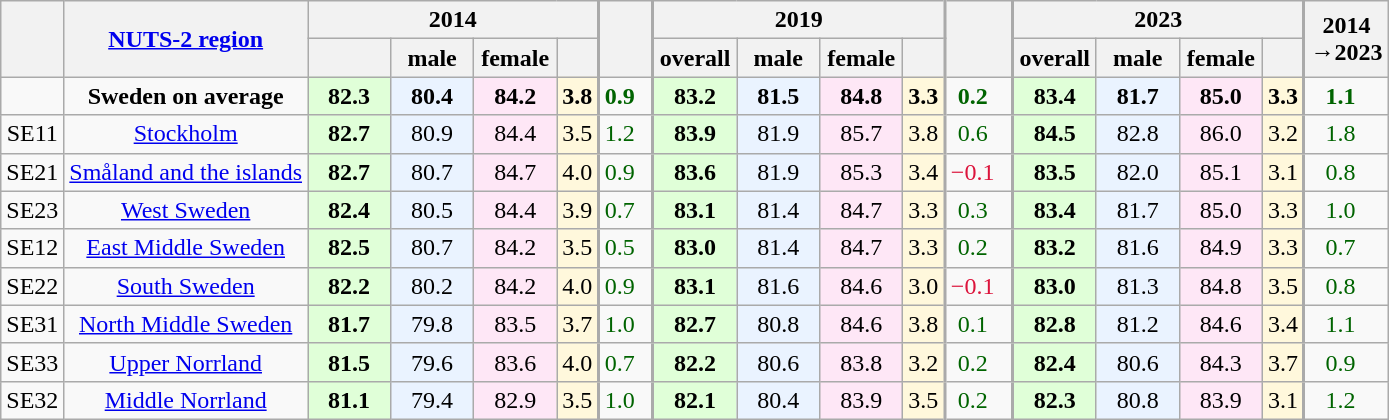<table class="wikitable sortable mw-datatable static-row-numbers sort-under col1left col2left col7right col12right col17right" style="text-align:center;">
<tr>
<th rowspan=2 style="vertical-align:middle;"></th>
<th rowspan=2 style="vertical-align:middle;"><a href='#'>NUTS-2 region</a></th>
<th colspan=4>2014</th>
<th rowspan=2 style="vertical-align:middle;border-left-width:2px;"></th>
<th colspan=4 style="border-left-width:2px;">2019</th>
<th rowspan=2 style="vertical-align:middle;border-left-width:2px;"></th>
<th colspan=4 style="border-left-width:2px;">2023</th>
<th rowspan=2 style="vertical-align:middle;border-left-width:2px;">2014<br>→2023</th>
</tr>
<tr>
<th style="vertical-align:middle;min-width:3em;"></th>
<th style="vertical-align:middle;min-width:3em;">male</th>
<th style="vertical-align:middle;min-width:3em;">female</th>
<th></th>
<th style="vertical-align:middle;min-width:3em;border-left-width:2px;">overall</th>
<th style="vertical-align:middle;min-width:3em;">male</th>
<th style="vertical-align:middle;min-width:3em;">female</th>
<th></th>
<th style="vertical-align:middle;min-width:3em;border-left-width:2px;">overall</th>
<th style="vertical-align:middle;min-width:3em;">male</th>
<th style="vertical-align:middle;min-width:3em;">female</th>
<th></th>
</tr>
<tr class=static-row-header>
<td></td>
<td><strong>Sweden on average</strong></td>
<td style="background:#e0ffd8;"><strong>82.3</strong></td>
<td style="background:#eaf3ff;"><strong>80.4</strong></td>
<td style="background:#fee7f6;"><strong>84.2</strong></td>
<td style="background:#fff8dc;"><strong>3.8</strong></td>
<td style="padding-right:1.5ex;color:darkgreen;border-left-width:2px;"><strong>0.9</strong></td>
<td style="background:#e0ffd8;border-left-width:2px;"><strong>83.2</strong></td>
<td style="background:#eaf3ff;"><strong>81.5</strong></td>
<td style="background:#fee7f6;"><strong>84.8</strong></td>
<td style="background:#fff8dc;"><strong>3.3</strong></td>
<td style="padding-right:1.5ex;color:darkgreen;border-left-width:2px;"><strong>0.2</strong></td>
<td style="background:#e0ffd8;border-left-width:2px;"><strong>83.4</strong></td>
<td style="background:#eaf3ff;"><strong>81.7</strong></td>
<td style="background:#fee7f6;"><strong>85.0</strong></td>
<td style="background:#fff8dc;"><strong>3.3</strong></td>
<td style="padding-right:1.5ex;color:darkgreen;border-left-width:2px;"><strong>1.1</strong></td>
</tr>
<tr>
<td>SE11</td>
<td><a href='#'>Stockholm</a></td>
<td style="background:#e0ffd8;"><strong>82.7</strong></td>
<td style="background:#eaf3ff;">80.9</td>
<td style="background:#fee7f6;">84.4</td>
<td style="background:#fff8dc;">3.5</td>
<td style="padding-right:1.5ex;color:darkgreen;border-left-width:2px;">1.2</td>
<td style="background:#e0ffd8;border-left-width:2px;"><strong>83.9</strong></td>
<td style="background:#eaf3ff;">81.9</td>
<td style="background:#fee7f6;">85.7</td>
<td style="background:#fff8dc;">3.8</td>
<td style="padding-right:1.5ex;color:darkgreen;border-left-width:2px;">0.6</td>
<td style="background:#e0ffd8;border-left-width:2px;"><strong>84.5</strong></td>
<td style="background:#eaf3ff;">82.8</td>
<td style="background:#fee7f6;">86.0</td>
<td style="background:#fff8dc;">3.2</td>
<td style="padding-right:1.5ex;color:darkgreen;border-left-width:2px;">1.8</td>
</tr>
<tr>
<td>SE21</td>
<td><a href='#'>Småland and the islands</a></td>
<td style="background:#e0ffd8;"><strong>82.7</strong></td>
<td style="background:#eaf3ff;">80.7</td>
<td style="background:#fee7f6;">84.7</td>
<td style="background:#fff8dc;">4.0</td>
<td style="padding-right:1.5ex;color:darkgreen;border-left-width:2px;">0.9</td>
<td style="background:#e0ffd8;border-left-width:2px;"><strong>83.6</strong></td>
<td style="background:#eaf3ff;">81.9</td>
<td style="background:#fee7f6;">85.3</td>
<td style="background:#fff8dc;">3.4</td>
<td style="padding-right:1.5ex;color:crimson;border-left-width:2px;">−0.1</td>
<td style="background:#e0ffd8;border-left-width:2px;"><strong>83.5</strong></td>
<td style="background:#eaf3ff;">82.0</td>
<td style="background:#fee7f6;">85.1</td>
<td style="background:#fff8dc;">3.1</td>
<td style="padding-right:1.5ex;color:darkgreen;border-left-width:2px;">0.8</td>
</tr>
<tr>
<td>SE23</td>
<td><a href='#'>West Sweden</a></td>
<td style="background:#e0ffd8;"><strong>82.4</strong></td>
<td style="background:#eaf3ff;">80.5</td>
<td style="background:#fee7f6;">84.4</td>
<td style="background:#fff8dc;">3.9</td>
<td style="padding-right:1.5ex;color:darkgreen;border-left-width:2px;">0.7</td>
<td style="background:#e0ffd8;border-left-width:2px;"><strong>83.1</strong></td>
<td style="background:#eaf3ff;">81.4</td>
<td style="background:#fee7f6;">84.7</td>
<td style="background:#fff8dc;">3.3</td>
<td style="padding-right:1.5ex;color:darkgreen;border-left-width:2px;">0.3</td>
<td style="background:#e0ffd8;border-left-width:2px;"><strong>83.4</strong></td>
<td style="background:#eaf3ff;">81.7</td>
<td style="background:#fee7f6;">85.0</td>
<td style="background:#fff8dc;">3.3</td>
<td style="padding-right:1.5ex;color:darkgreen;border-left-width:2px;">1.0</td>
</tr>
<tr>
<td>SE12</td>
<td><a href='#'>East Middle Sweden</a></td>
<td style="background:#e0ffd8;"><strong>82.5</strong></td>
<td style="background:#eaf3ff;">80.7</td>
<td style="background:#fee7f6;">84.2</td>
<td style="background:#fff8dc;">3.5</td>
<td style="padding-right:1.5ex;color:darkgreen;border-left-width:2px;">0.5</td>
<td style="background:#e0ffd8;border-left-width:2px;"><strong>83.0</strong></td>
<td style="background:#eaf3ff;">81.4</td>
<td style="background:#fee7f6;">84.7</td>
<td style="background:#fff8dc;">3.3</td>
<td style="padding-right:1.5ex;color:darkgreen;border-left-width:2px;">0.2</td>
<td style="background:#e0ffd8;border-left-width:2px;"><strong>83.2</strong></td>
<td style="background:#eaf3ff;">81.6</td>
<td style="background:#fee7f6;">84.9</td>
<td style="background:#fff8dc;">3.3</td>
<td style="padding-right:1.5ex;color:darkgreen;border-left-width:2px;">0.7</td>
</tr>
<tr>
<td>SE22</td>
<td><a href='#'>South Sweden</a></td>
<td style="background:#e0ffd8;"><strong>82.2</strong></td>
<td style="background:#eaf3ff;">80.2</td>
<td style="background:#fee7f6;">84.2</td>
<td style="background:#fff8dc;">4.0</td>
<td style="padding-right:1.5ex;color:darkgreen;border-left-width:2px;">0.9</td>
<td style="background:#e0ffd8;border-left-width:2px;"><strong>83.1</strong></td>
<td style="background:#eaf3ff;">81.6</td>
<td style="background:#fee7f6;">84.6</td>
<td style="background:#fff8dc;">3.0</td>
<td style="padding-right:1.5ex;color:crimson;border-left-width:2px;">−0.1</td>
<td style="background:#e0ffd8;border-left-width:2px;"><strong>83.0</strong></td>
<td style="background:#eaf3ff;">81.3</td>
<td style="background:#fee7f6;">84.8</td>
<td style="background:#fff8dc;">3.5</td>
<td style="padding-right:1.5ex;color:darkgreen;border-left-width:2px;">0.8</td>
</tr>
<tr>
<td>SE31</td>
<td><a href='#'>North Middle Sweden</a></td>
<td style="background:#e0ffd8;"><strong>81.7</strong></td>
<td style="background:#eaf3ff;">79.8</td>
<td style="background:#fee7f6;">83.5</td>
<td style="background:#fff8dc;">3.7</td>
<td style="padding-right:1.5ex;color:darkgreen;border-left-width:2px;">1.0</td>
<td style="background:#e0ffd8;border-left-width:2px;"><strong>82.7</strong></td>
<td style="background:#eaf3ff;">80.8</td>
<td style="background:#fee7f6;">84.6</td>
<td style="background:#fff8dc;">3.8</td>
<td style="padding-right:1.5ex;color:darkgreen;border-left-width:2px;">0.1</td>
<td style="background:#e0ffd8;border-left-width:2px;"><strong>82.8</strong></td>
<td style="background:#eaf3ff;">81.2</td>
<td style="background:#fee7f6;">84.6</td>
<td style="background:#fff8dc;">3.4</td>
<td style="padding-right:1.5ex;color:darkgreen;border-left-width:2px;">1.1</td>
</tr>
<tr>
<td>SE33</td>
<td><a href='#'>Upper Norrland</a></td>
<td style="background:#e0ffd8;"><strong>81.5</strong></td>
<td style="background:#eaf3ff;">79.6</td>
<td style="background:#fee7f6;">83.6</td>
<td style="background:#fff8dc;">4.0</td>
<td style="padding-right:1.5ex;color:darkgreen;border-left-width:2px;">0.7</td>
<td style="background:#e0ffd8;border-left-width:2px;"><strong>82.2</strong></td>
<td style="background:#eaf3ff;">80.6</td>
<td style="background:#fee7f6;">83.8</td>
<td style="background:#fff8dc;">3.2</td>
<td style="padding-right:1.5ex;color:darkgreen;border-left-width:2px;">0.2</td>
<td style="background:#e0ffd8;border-left-width:2px;"><strong>82.4</strong></td>
<td style="background:#eaf3ff;">80.6</td>
<td style="background:#fee7f6;">84.3</td>
<td style="background:#fff8dc;">3.7</td>
<td style="padding-right:1.5ex;color:darkgreen;border-left-width:2px;">0.9</td>
</tr>
<tr>
<td>SE32</td>
<td><a href='#'>Middle Norrland</a></td>
<td style="background:#e0ffd8;"><strong>81.1</strong></td>
<td style="background:#eaf3ff;">79.4</td>
<td style="background:#fee7f6;">82.9</td>
<td style="background:#fff8dc;">3.5</td>
<td style="padding-right:1.5ex;color:darkgreen;border-left-width:2px;">1.0</td>
<td style="background:#e0ffd8;border-left-width:2px;"><strong>82.1</strong></td>
<td style="background:#eaf3ff;">80.4</td>
<td style="background:#fee7f6;">83.9</td>
<td style="background:#fff8dc;">3.5</td>
<td style="padding-right:1.5ex;color:darkgreen;border-left-width:2px;">0.2</td>
<td style="background:#e0ffd8;border-left-width:2px;"><strong>82.3</strong></td>
<td style="background:#eaf3ff;">80.8</td>
<td style="background:#fee7f6;">83.9</td>
<td style="background:#fff8dc;">3.1</td>
<td style="padding-right:1.5ex;color:darkgreen;border-left-width:2px;">1.2</td>
</tr>
</table>
